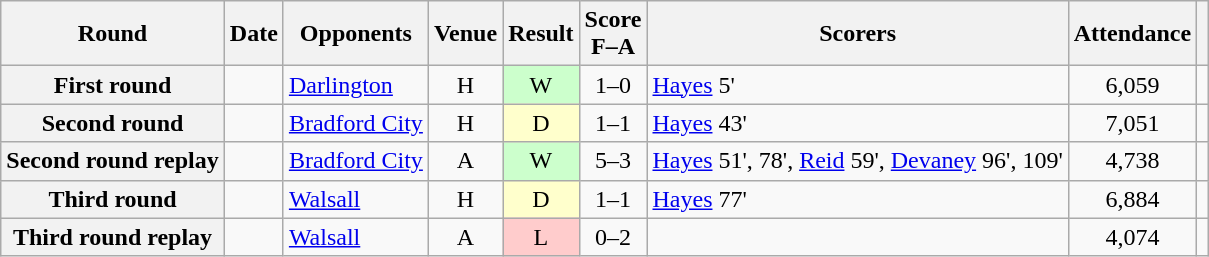<table class="wikitable plainrowheaders sortable" style="text-align:center">
<tr>
<th scope="col">Round</th>
<th scope="col">Date</th>
<th scope="col">Opponents</th>
<th scope="col">Venue</th>
<th scope="col">Result</th>
<th scope="col">Score<br>F–A</th>
<th scope="col" class="unsortable">Scorers</th>
<th scope="col">Attendance</th>
<th scope="col" class="unsortable"></th>
</tr>
<tr>
<th scope=row>First round</th>
<td align=left></td>
<td align=left><a href='#'>Darlington</a></td>
<td>H</td>
<td bgcolor="#ccffcc">W</td>
<td>1–0</td>
<td align=left><a href='#'>Hayes</a> 5'</td>
<td>6,059</td>
<td></td>
</tr>
<tr>
<th scope=row>Second round</th>
<td align=left></td>
<td align=left><a href='#'>Bradford City</a></td>
<td>H</td>
<td bgcolor="#ffffcc">D</td>
<td>1–1</td>
<td align=left><a href='#'>Hayes</a> 43'</td>
<td>7,051</td>
<td></td>
</tr>
<tr>
<th scope=row>Second round replay</th>
<td align=left></td>
<td align=left><a href='#'>Bradford City</a></td>
<td>A</td>
<td bgcolor="#ccffcc">W</td>
<td>5–3 </td>
<td align=left><a href='#'>Hayes</a> 51', 78', <a href='#'>Reid</a> 59', <a href='#'>Devaney</a> 96', 109'</td>
<td>4,738</td>
<td></td>
</tr>
<tr>
<th scope=row>Third round</th>
<td align=left></td>
<td align=left><a href='#'>Walsall</a></td>
<td>H</td>
<td bgcolor="#ffffcc">D</td>
<td>1–1</td>
<td align=left><a href='#'>Hayes</a> 77'</td>
<td>6,884</td>
<td></td>
</tr>
<tr>
<th scope=row>Third round replay</th>
<td align=left></td>
<td align=left><a href='#'>Walsall</a></td>
<td>A</td>
<td bgcolor="#ffcccc">L</td>
<td>0–2</td>
<td></td>
<td>4,074</td>
<td></td>
</tr>
</table>
